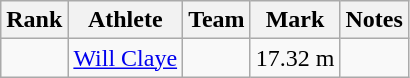<table class="wikitable sortable">
<tr>
<th>Rank</th>
<th>Athlete</th>
<th>Team</th>
<th>Mark</th>
<th>Notes</th>
</tr>
<tr>
<td align=center></td>
<td><a href='#'>Will Claye</a></td>
<td></td>
<td>17.32 m</td>
<td></td>
</tr>
</table>
